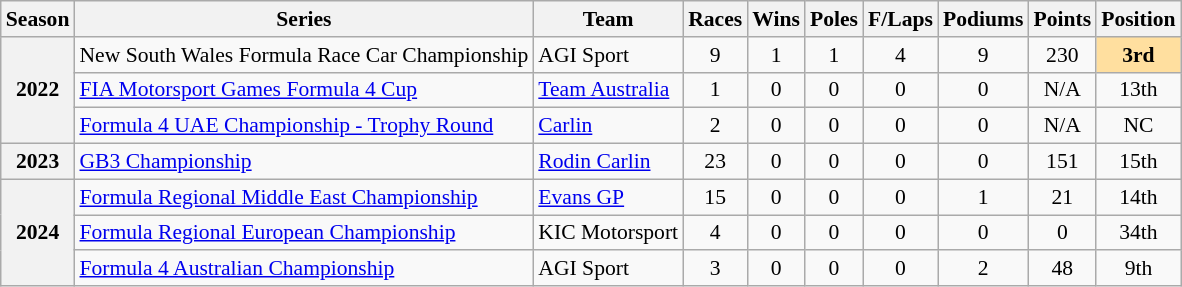<table class="wikitable" style="font-size: 90%; text-align:center">
<tr>
<th>Season</th>
<th>Series</th>
<th>Team</th>
<th>Races</th>
<th>Wins</th>
<th>Poles</th>
<th>F/Laps</th>
<th>Podiums</th>
<th>Points</th>
<th>Position</th>
</tr>
<tr>
<th rowspan="3">2022</th>
<td align=left>New South Wales Formula Race Car Championship</td>
<td align=left>AGI Sport</td>
<td>9</td>
<td>1</td>
<td>1</td>
<td>4</td>
<td>9</td>
<td>230</td>
<td style="background:#FFDF9F"><strong>3rd</strong></td>
</tr>
<tr>
<td align=left><a href='#'>FIA Motorsport Games Formula 4 Cup</a></td>
<td align=left><a href='#'>Team Australia</a></td>
<td>1</td>
<td>0</td>
<td>0</td>
<td>0</td>
<td>0</td>
<td>N/A</td>
<td>13th</td>
</tr>
<tr>
<td align=left><a href='#'>Formula 4 UAE Championship - Trophy Round</a></td>
<td align=left><a href='#'>Carlin</a></td>
<td>2</td>
<td>0</td>
<td>0</td>
<td>0</td>
<td>0</td>
<td>N/A</td>
<td>NC</td>
</tr>
<tr>
<th>2023</th>
<td align=left><a href='#'>GB3 Championship</a></td>
<td align=left><a href='#'>Rodin Carlin</a></td>
<td>23</td>
<td>0</td>
<td>0</td>
<td>0</td>
<td>0</td>
<td>151</td>
<td>15th</td>
</tr>
<tr>
<th rowspan="3">2024</th>
<td align=left><a href='#'>Formula Regional Middle East Championship</a></td>
<td align=left><a href='#'>Evans GP</a></td>
<td>15</td>
<td>0</td>
<td>0</td>
<td>0</td>
<td>1</td>
<td>21</td>
<td>14th</td>
</tr>
<tr>
<td align=left><a href='#'>Formula Regional European Championship</a></td>
<td align=left>KIC Motorsport</td>
<td>4</td>
<td>0</td>
<td>0</td>
<td>0</td>
<td>0</td>
<td>0</td>
<td>34th</td>
</tr>
<tr>
<td align=left><a href='#'>Formula 4 Australian Championship</a></td>
<td align=left>AGI Sport</td>
<td>3</td>
<td>0</td>
<td>0</td>
<td>0</td>
<td>2</td>
<td>48</td>
<td>9th</td>
</tr>
</table>
